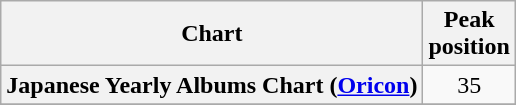<table class="wikitable sortable plainrowheaders">
<tr>
<th>Chart</th>
<th>Peak<br>position</th>
</tr>
<tr>
<th scope="row">Japanese Yearly Albums Chart (<a href='#'>Oricon</a>)</th>
<td align="center">35</td>
</tr>
<tr>
</tr>
</table>
